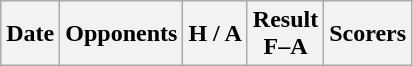<table class="wikitable" style="text-align:center">
<tr>
<th>Date</th>
<th>Opponents</th>
<th>H / A</th>
<th>Result<br>F–A</th>
<th>Scorers</th>
</tr>
</table>
